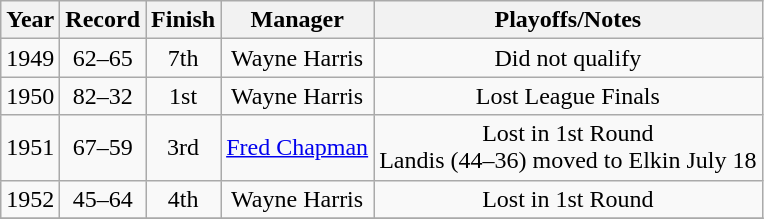<table class="wikitable" style="text-align:center">
<tr>
<th>Year</th>
<th>Record</th>
<th>Finish</th>
<th>Manager</th>
<th>Playoffs/Notes</th>
</tr>
<tr>
<td>1949</td>
<td>62–65</td>
<td>7th</td>
<td>Wayne Harris</td>
<td>Did not qualify</td>
</tr>
<tr>
<td>1950</td>
<td>82–32</td>
<td>1st</td>
<td>Wayne Harris</td>
<td>Lost League Finals</td>
</tr>
<tr>
<td>1951</td>
<td>67–59</td>
<td>3rd</td>
<td><a href='#'>Fred Chapman</a></td>
<td>Lost in 1st Round<br> Landis (44–36) moved to Elkin July 18</td>
</tr>
<tr>
<td>1952</td>
<td>45–64</td>
<td>4th</td>
<td>Wayne Harris</td>
<td>Lost in 1st Round</td>
</tr>
<tr>
</tr>
</table>
